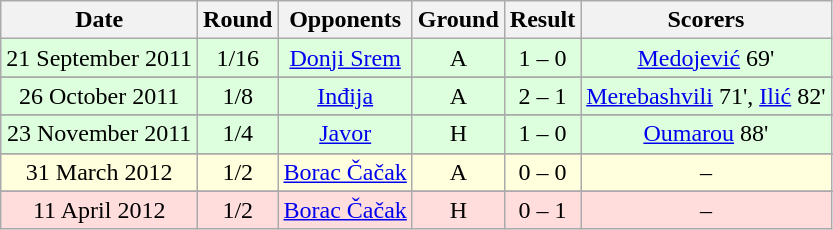<table class="wikitable" style="text-align:center">
<tr>
<th>Date</th>
<th>Round</th>
<th>Opponents</th>
<th>Ground</th>
<th>Result</th>
<th>Scorers</th>
</tr>
<tr bgcolor="#ddffdd">
<td>21 September 2011</td>
<td>1/16</td>
<td><a href='#'>Donji Srem</a></td>
<td>A</td>
<td>1 – 0</td>
<td><a href='#'>Medojević</a> 69'</td>
</tr>
<tr>
</tr>
<tr bgcolor="#ddffdd">
<td>26 October 2011</td>
<td>1/8</td>
<td><a href='#'>Inđija</a></td>
<td>A</td>
<td>2 – 1</td>
<td><a href='#'>Merebashvili</a> 71', <a href='#'>Ilić</a> 82'</td>
</tr>
<tr>
</tr>
<tr bgcolor="#ddffdd">
<td>23 November 2011</td>
<td>1/4</td>
<td><a href='#'>Javor</a></td>
<td>H</td>
<td>1 – 0</td>
<td><a href='#'>Oumarou</a> 88'</td>
</tr>
<tr>
</tr>
<tr bgcolor="#ffffdd">
<td>31 March 2012</td>
<td>1/2</td>
<td><a href='#'>Borac Čačak</a></td>
<td>A</td>
<td>0 – 0</td>
<td>–</td>
</tr>
<tr>
</tr>
<tr bgcolor="#ffdddd">
<td>11 April 2012</td>
<td>1/2</td>
<td><a href='#'>Borac Čačak</a></td>
<td>H</td>
<td>0 – 1</td>
<td>–</td>
</tr>
</table>
